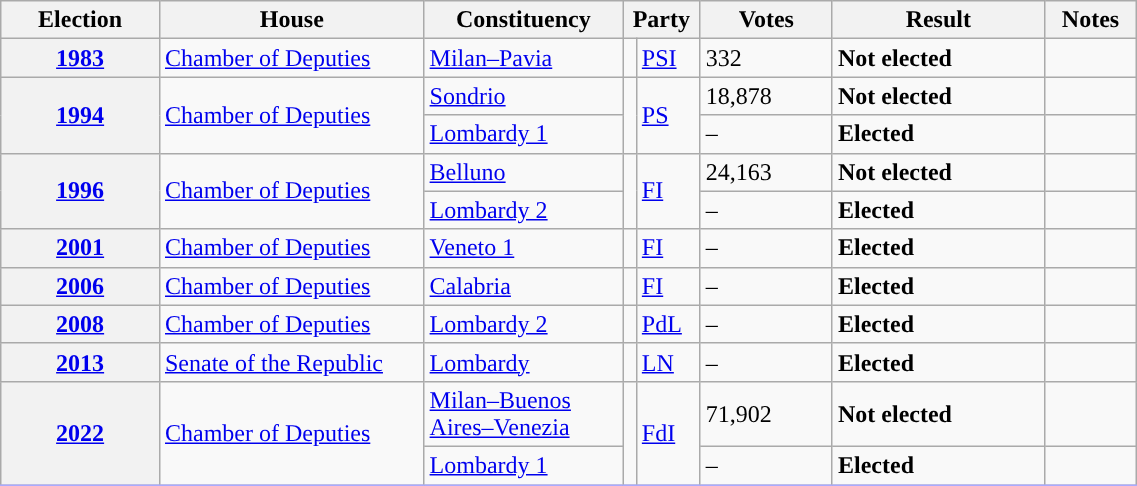<table class=wikitable style="width:60%; border:1px #AAAAFF solid">
<tr>
<th width=12%>Election</th>
<th width=20%>House</th>
<th width=15%>Constituency</th>
<th width=5% colspan="2">Party</th>
<th width=10%>Votes</th>
<th width=16%>Result</th>
<th width=7%>Notes</th>
</tr>
<tr>
<th><a href='#'>1983</a></th>
<td><a href='#'>Chamber of Deputies</a></td>
<td><a href='#'>Milan–Pavia</a></td>
<td></td>
<td><a href='#'>PSI</a></td>
<td>332</td>
<td> <strong>Not elected</strong></td>
<td></td>
</tr>
<tr>
<th rowspan=2><a href='#'>1994</a></th>
<td rowspan=2><a href='#'>Chamber of Deputies</a></td>
<td><a href='#'>Sondrio</a></td>
<td rowspan=2></td>
<td rowspan=2><a href='#'>PS</a></td>
<td>18,878</td>
<td> <strong>Not elected</strong></td>
<td></td>
</tr>
<tr>
<td><a href='#'>Lombardy 1</a></td>
<td>–</td>
<td> <strong>Elected</strong></td>
<td></td>
</tr>
<tr>
<th rowspan=2><a href='#'>1996</a></th>
<td rowspan=2><a href='#'>Chamber of Deputies</a></td>
<td><a href='#'>Belluno</a></td>
<td rowspan=2></td>
<td rowspan=2><a href='#'>FI</a></td>
<td>24,163</td>
<td> <strong>Not elected</strong></td>
<td></td>
</tr>
<tr>
<td><a href='#'>Lombardy 2</a></td>
<td>–</td>
<td> <strong>Elected</strong></td>
<td></td>
</tr>
<tr>
<th><a href='#'>2001</a></th>
<td><a href='#'>Chamber of Deputies</a></td>
<td><a href='#'>Veneto 1</a></td>
<td></td>
<td><a href='#'>FI</a></td>
<td>–</td>
<td> <strong>Elected</strong></td>
<td></td>
</tr>
<tr>
<th><a href='#'>2006</a></th>
<td><a href='#'>Chamber of Deputies</a></td>
<td><a href='#'>Calabria</a></td>
<td></td>
<td><a href='#'>FI</a></td>
<td>–</td>
<td> <strong>Elected</strong></td>
<td></td>
</tr>
<tr>
<th><a href='#'>2008</a></th>
<td><a href='#'>Chamber of Deputies</a></td>
<td><a href='#'>Lombardy 2</a></td>
<td></td>
<td><a href='#'>PdL</a></td>
<td>–</td>
<td> <strong>Elected</strong></td>
<td></td>
</tr>
<tr>
<th><a href='#'>2013</a></th>
<td><a href='#'>Senate of the Republic</a></td>
<td><a href='#'>Lombardy</a></td>
<td></td>
<td><a href='#'>LN</a></td>
<td>–</td>
<td> <strong>Elected</strong></td>
<td></td>
</tr>
<tr>
<th rowspan=2><a href='#'>2022</a></th>
<td rowspan=2><a href='#'>Chamber of Deputies</a></td>
<td><a href='#'>Milan–Buenos Aires–Venezia</a></td>
<td rowspan=2></td>
<td rowspan=2><a href='#'>FdI</a></td>
<td>71,902</td>
<td> <strong>Not elected</strong></td>
<td></td>
</tr>
<tr>
<td><a href='#'>Lombardy 1</a></td>
<td>–</td>
<td> <strong>Elected</strong></td>
<td></td>
</tr>
<tr>
</tr>
</table>
